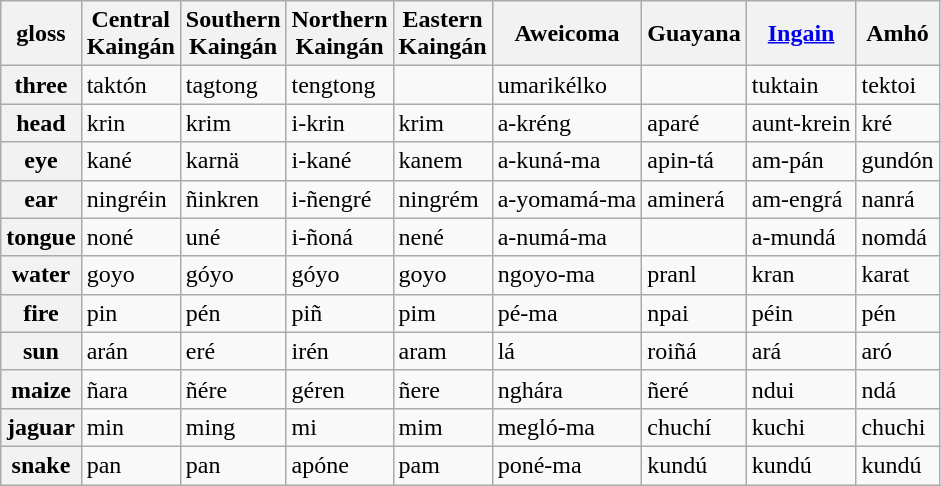<table class="wikitable sortable">
<tr>
<th>gloss</th>
<th>Central <br>Kaingán</th>
<th>Southern <br>Kaingán</th>
<th>Northern <br>Kaingán</th>
<th>Eastern <br>Kaingán</th>
<th>Aweicoma</th>
<th>Guayana</th>
<th><a href='#'>Ingain</a></th>
<th>Amhó</th>
</tr>
<tr>
<th>three</th>
<td>taktón</td>
<td>tagtong</td>
<td>tengtong</td>
<td></td>
<td>umarikélko</td>
<td></td>
<td>tuktain</td>
<td>tektoi</td>
</tr>
<tr>
<th>head</th>
<td>krin</td>
<td>krim</td>
<td>i-krin</td>
<td>krim</td>
<td>a-kréng</td>
<td>aparé</td>
<td>aunt-krein</td>
<td>kré</td>
</tr>
<tr>
<th>eye</th>
<td>kané</td>
<td>karnä</td>
<td>i-kané</td>
<td>kanem</td>
<td>a-kuná-ma</td>
<td>apin-tá</td>
<td>am-pán</td>
<td>gundón</td>
</tr>
<tr>
<th>ear</th>
<td>ningréin</td>
<td>ñinkren</td>
<td>i-ñengré</td>
<td>ningrém</td>
<td>a-yomamá-ma</td>
<td>aminerá</td>
<td>am-engrá</td>
<td>nanrá</td>
</tr>
<tr>
<th>tongue</th>
<td>noné</td>
<td>uné</td>
<td>i-ñoná</td>
<td>nené</td>
<td>a-numá-ma</td>
<td></td>
<td>a-mundá</td>
<td>nomdá</td>
</tr>
<tr>
<th>water</th>
<td>goyo</td>
<td>góyo</td>
<td>góyo</td>
<td>goyo</td>
<td>ngoyo-ma</td>
<td>pranl</td>
<td>kran</td>
<td>karat</td>
</tr>
<tr>
<th>fire</th>
<td>pin</td>
<td>pén</td>
<td>piñ</td>
<td>pim</td>
<td>pé-ma</td>
<td>npai</td>
<td>péin</td>
<td>pén</td>
</tr>
<tr>
<th>sun</th>
<td>arán</td>
<td>eré</td>
<td>irén</td>
<td>aram</td>
<td>lá</td>
<td>roiñá</td>
<td>ará</td>
<td>aró</td>
</tr>
<tr>
<th>maize</th>
<td>ñara</td>
<td>ñére</td>
<td>géren</td>
<td>ñere</td>
<td>nghára</td>
<td>ñeré</td>
<td>ndui</td>
<td>ndá</td>
</tr>
<tr>
<th>jaguar</th>
<td>min</td>
<td>ming</td>
<td>mi</td>
<td>mim</td>
<td>megló-ma</td>
<td>chuchí</td>
<td>kuchi</td>
<td>chuchi</td>
</tr>
<tr>
<th>snake</th>
<td>pan</td>
<td>pan</td>
<td>apóne</td>
<td>pam</td>
<td>poné-ma</td>
<td>kundú</td>
<td>kundú</td>
<td>kundú</td>
</tr>
</table>
